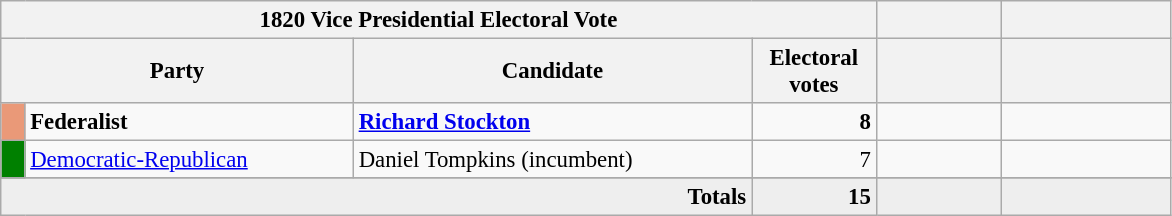<table class="wikitable" style="font-size: 95%;">
<tr>
<th colspan="4">1820 Vice Presidential Electoral Vote</th>
<th></th>
<th></th>
</tr>
<tr>
<th colspan="2" style="width: 15em">Party</th>
<th style="width: 17em">Candidate</th>
<th style="width: 5em">Electoral votes</th>
<th style="width: 5em"></th>
<th style="width: 7em"></th>
</tr>
<tr>
<th style="background-color:#EA9978; width: 3px"></th>
<td style="width: 130px"><strong>Federalist</strong></td>
<td><a href='#'><strong>Richard Stockton</strong></a></td>
<td align="right"><strong>8</strong></td>
<td align="right"></td>
<td align="right"></td>
</tr>
<tr>
<th style="background-color:#008000; width: 3px"></th>
<td style="width: 130px"><a href='#'>Democratic-Republican</a></td>
<td>Daniel Tompkins (incumbent)</td>
<td align="right">7</td>
<td align="right"></td>
<td align="right"></td>
</tr>
<tr>
</tr>
<tr bgcolor="#EEEEEE">
<td colspan="3" align="right"><strong>Totals</strong></td>
<td align="right"><strong>15</strong></td>
<td align="right"></td>
<td align="right"></td>
</tr>
</table>
